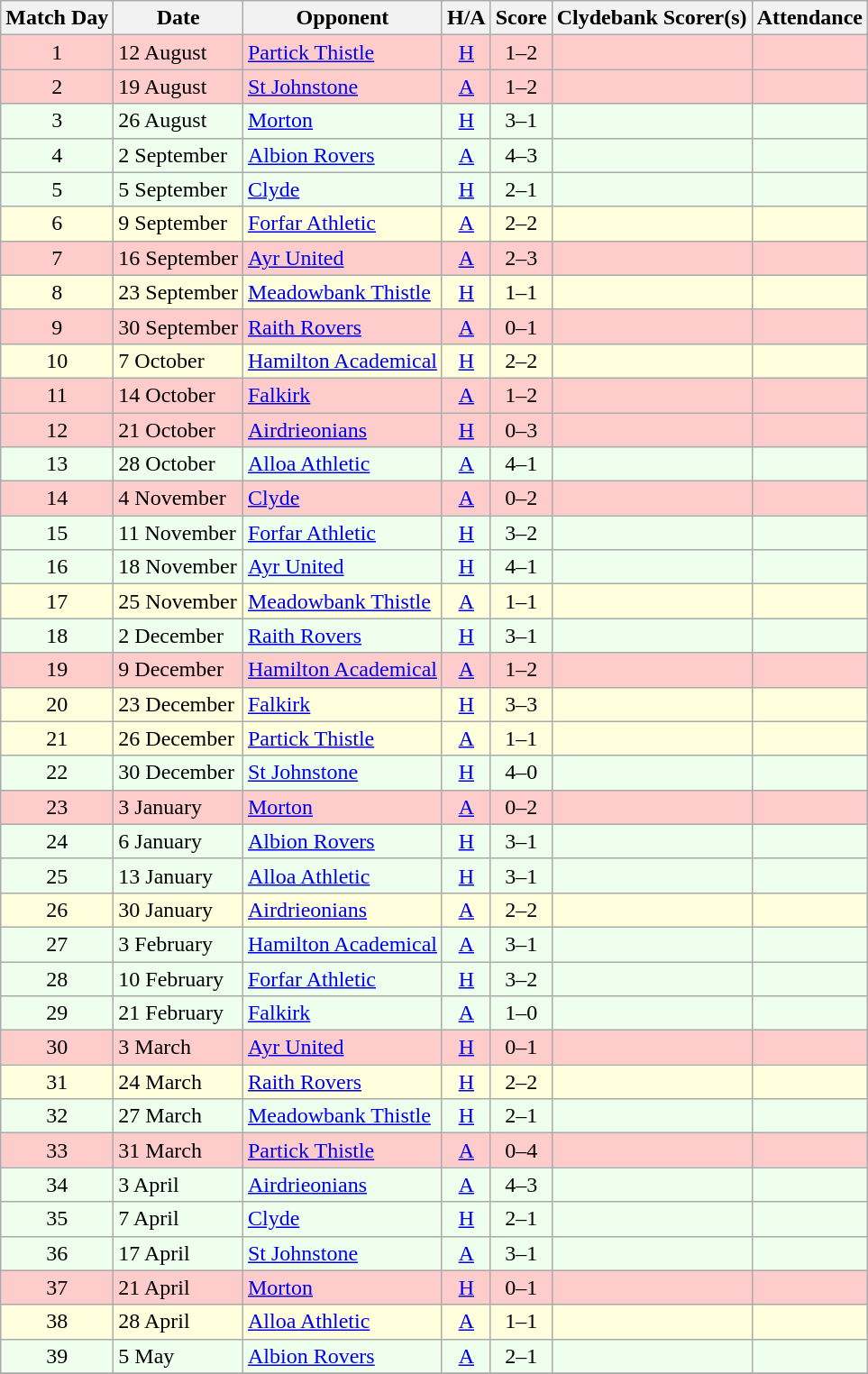<table class="wikitable" style="text-align:center">
<tr>
<th>Match Day</th>
<th>Date</th>
<th>Opponent</th>
<th>H/A</th>
<th>Score</th>
<th>Clydebank Scorer(s)</th>
<th>Attendance</th>
</tr>
<tr bgcolor=#FFCCCC>
<td>1</td>
<td align=left>12 August</td>
<td align=left><a href='#'>Partick Thistle</a></td>
<td><a href='#'>H</a></td>
<td>1–2</td>
<td align=left></td>
<td></td>
</tr>
<tr bgcolor=#FFCCCC>
<td>2</td>
<td align=left>19 August</td>
<td align=left><a href='#'>St Johnstone</a></td>
<td><a href='#'>A</a></td>
<td>1–2</td>
<td align=left></td>
<td></td>
</tr>
<tr bgcolor=#EEFFEE>
<td>3</td>
<td align=left>26 August</td>
<td align=left><a href='#'>Morton</a></td>
<td><a href='#'>H</a></td>
<td>3–1</td>
<td align=left></td>
<td></td>
</tr>
<tr bgcolor=#EEFFEE>
<td>4</td>
<td align=left>2 September</td>
<td align=left><a href='#'>Albion Rovers</a></td>
<td><a href='#'>A</a></td>
<td>4–3</td>
<td align=left></td>
<td></td>
</tr>
<tr bgcolor=#EEFFEE>
<td>5</td>
<td align=left>5 September</td>
<td align=left><a href='#'>Clyde</a></td>
<td><a href='#'>H</a></td>
<td>2–1</td>
<td align=left></td>
<td></td>
</tr>
<tr bgcolor=#FFFFDD>
<td>6</td>
<td align=left>9 September</td>
<td align=left><a href='#'>Forfar Athletic</a></td>
<td><a href='#'>A</a></td>
<td>2–2</td>
<td align=left></td>
<td></td>
</tr>
<tr bgcolor=#FFCCCC>
<td>7</td>
<td align=left>16 September</td>
<td align=left><a href='#'>Ayr United</a></td>
<td><a href='#'>A</a></td>
<td>2–3</td>
<td align=left></td>
<td></td>
</tr>
<tr bgcolor=#FFFFDD>
<td>8</td>
<td align=left>23 September</td>
<td align=left><a href='#'>Meadowbank Thistle</a></td>
<td><a href='#'>H</a></td>
<td>1–1</td>
<td align=left></td>
<td></td>
</tr>
<tr bgcolor=#FFCCCC>
<td>9</td>
<td align=left>30 September</td>
<td align=left><a href='#'>Raith Rovers</a></td>
<td><a href='#'>A</a></td>
<td>0–1</td>
<td align=left></td>
<td></td>
</tr>
<tr bgcolor=#FFFFDD>
<td>10</td>
<td align=left>7 October</td>
<td align=left><a href='#'>Hamilton Academical</a></td>
<td><a href='#'>H</a></td>
<td>2–2</td>
<td align=left></td>
<td></td>
</tr>
<tr bgcolor=#FFCCCC>
<td>11</td>
<td align=left>14 October</td>
<td align=left><a href='#'>Falkirk</a></td>
<td><a href='#'>A</a></td>
<td>1–2</td>
<td align=left></td>
<td></td>
</tr>
<tr bgcolor=#FFCCCC>
<td>12</td>
<td align=left>21 October</td>
<td align=left><a href='#'>Airdrieonians</a></td>
<td><a href='#'>H</a></td>
<td>0–3</td>
<td align=left></td>
<td></td>
</tr>
<tr bgcolor=#EEFFEE>
<td>13</td>
<td align=left>28 October</td>
<td align=left><a href='#'>Alloa Athletic</a></td>
<td><a href='#'>A</a></td>
<td>4–1</td>
<td align=left></td>
<td></td>
</tr>
<tr bgcolor=#FFCCCC>
<td>14</td>
<td align=left>4 November</td>
<td align=left><a href='#'>Clyde</a></td>
<td><a href='#'>A</a></td>
<td>0–2</td>
<td align=left></td>
<td></td>
</tr>
<tr bgcolor=#EEFFEE>
<td>15</td>
<td align=left>11 November</td>
<td align=left><a href='#'>Forfar Athletic</a></td>
<td><a href='#'>H</a></td>
<td>3–2</td>
<td align=left></td>
<td></td>
</tr>
<tr bgcolor=#EEFFEE>
<td>16</td>
<td align=left>18 November</td>
<td align=left><a href='#'>Ayr United</a></td>
<td><a href='#'>H</a></td>
<td>4–1</td>
<td align=left></td>
<td></td>
</tr>
<tr bgcolor=#FFFFDD>
<td>17</td>
<td align=left>25 November</td>
<td align=left><a href='#'>Meadowbank Thistle</a></td>
<td><a href='#'>A</a></td>
<td>1–1</td>
<td align=left></td>
<td></td>
</tr>
<tr bgcolor=#EEFFEE>
<td>18</td>
<td align=left>2 December</td>
<td align=left><a href='#'>Raith Rovers</a></td>
<td><a href='#'>H</a></td>
<td>3–1</td>
<td align=left></td>
<td></td>
</tr>
<tr bgcolor=#FFCCCC>
<td>19</td>
<td align=left>9 December</td>
<td align=left><a href='#'>Hamilton Academical</a></td>
<td><a href='#'>A</a></td>
<td>1–2</td>
<td align=left></td>
<td></td>
</tr>
<tr bgcolor=#FFFFDD>
<td>20</td>
<td align=left>23 December</td>
<td align=left><a href='#'>Falkirk</a></td>
<td><a href='#'>H</a></td>
<td>3–3</td>
<td align=left></td>
<td></td>
</tr>
<tr bgcolor=#FFFFDD>
<td>21</td>
<td align=left>26 December</td>
<td align=left><a href='#'>Partick Thistle</a></td>
<td><a href='#'>A</a></td>
<td>1–1</td>
<td align=left></td>
<td></td>
</tr>
<tr bgcolor=#EEFFEE>
<td>22</td>
<td align=left>30 December</td>
<td align=left><a href='#'>St Johnstone</a></td>
<td><a href='#'>H</a></td>
<td>4–0</td>
<td align=left></td>
<td></td>
</tr>
<tr bgcolor=#FFCCCC>
<td>23</td>
<td align=left>3 January</td>
<td align=left><a href='#'>Morton</a></td>
<td><a href='#'>A</a></td>
<td>0–2</td>
<td align=left></td>
<td></td>
</tr>
<tr bgcolor=#EEFFEE>
<td>24</td>
<td align=left>6 January</td>
<td align=left><a href='#'>Albion Rovers</a></td>
<td><a href='#'>H</a></td>
<td>3–1</td>
<td align=left></td>
<td></td>
</tr>
<tr bgcolor=#EEFFEE>
<td>25</td>
<td align=left>13 January</td>
<td align=left><a href='#'>Alloa Athletic</a></td>
<td><a href='#'>H</a></td>
<td>3–1</td>
<td align=left></td>
<td></td>
</tr>
<tr bgcolor=#FFFFDD>
<td>26</td>
<td align=left>30 January</td>
<td align=left><a href='#'>Airdrieonians</a></td>
<td><a href='#'>A</a></td>
<td>2–2</td>
<td align=left></td>
<td></td>
</tr>
<tr bgcolor=#EEFFEE>
<td>27</td>
<td align=left>3 February</td>
<td align=left><a href='#'>Hamilton Academical</a></td>
<td><a href='#'>A</a></td>
<td>3–1</td>
<td align=left></td>
<td></td>
</tr>
<tr bgcolor=#EEFFEE>
<td>28</td>
<td align=left>10 February</td>
<td align=left><a href='#'>Forfar Athletic</a></td>
<td><a href='#'>H</a></td>
<td>3–2</td>
<td align=left></td>
<td></td>
</tr>
<tr bgcolor=#EEFFEE>
<td>29</td>
<td align=left>21 February</td>
<td align=left><a href='#'>Falkirk</a></td>
<td><a href='#'>A</a></td>
<td>1–0</td>
<td align=left></td>
<td></td>
</tr>
<tr bgcolor=#FFCCCC>
<td>30</td>
<td align=left>3 March</td>
<td align=left><a href='#'>Ayr United</a></td>
<td><a href='#'>H</a></td>
<td>0–1</td>
<td align=left></td>
<td></td>
</tr>
<tr bgcolor=#FFFFDD>
<td>31</td>
<td align=left>24 March</td>
<td align=left><a href='#'>Raith Rovers</a></td>
<td><a href='#'>H</a></td>
<td>2–2</td>
<td align=left></td>
<td></td>
</tr>
<tr bgcolor=#EEFFEE>
<td>32</td>
<td align=left>27 March</td>
<td align=left><a href='#'>Meadowbank Thistle</a></td>
<td><a href='#'>H</a></td>
<td>2–1</td>
<td align=left></td>
<td></td>
</tr>
<tr bgcolor=#FFCCCC>
<td>33</td>
<td align=left>31 March</td>
<td align=left><a href='#'>Partick Thistle</a></td>
<td><a href='#'>A</a></td>
<td>0–4</td>
<td align=left></td>
<td></td>
</tr>
<tr bgcolor=#EEFFEE>
<td>34</td>
<td align=left>3 April</td>
<td align=left><a href='#'>Airdrieonians</a></td>
<td><a href='#'>A</a></td>
<td>4–3</td>
<td align=left></td>
<td></td>
</tr>
<tr bgcolor=#EEFFEE>
<td>35</td>
<td align=left>7 April</td>
<td align=left><a href='#'>Clyde</a></td>
<td><a href='#'>H</a></td>
<td>2–1</td>
<td align=left></td>
<td></td>
</tr>
<tr bgcolor=#EEFFEE>
<td>36</td>
<td align=left>17 April</td>
<td align=left><a href='#'>St Johnstone</a></td>
<td><a href='#'>A</a></td>
<td>3–1</td>
<td align=left></td>
<td></td>
</tr>
<tr bgcolor=#FFCCCC>
<td>37</td>
<td align=left>21 April</td>
<td align=left><a href='#'>Morton</a></td>
<td><a href='#'>H</a></td>
<td>0–1</td>
<td align=left></td>
<td></td>
</tr>
<tr bgcolor=#FFFFDD>
<td>38</td>
<td align=left>28 April</td>
<td align=left><a href='#'>Alloa Athletic</a></td>
<td><a href='#'>A</a></td>
<td>1–1</td>
<td align=left></td>
<td></td>
</tr>
<tr bgcolor=#EEFFEE>
<td>39</td>
<td align=left>5 May</td>
<td align=left><a href='#'>Albion Rovers</a></td>
<td><a href='#'>A</a></td>
<td>2–1</td>
<td align=left></td>
<td></td>
</tr>
<tr>
</tr>
</table>
